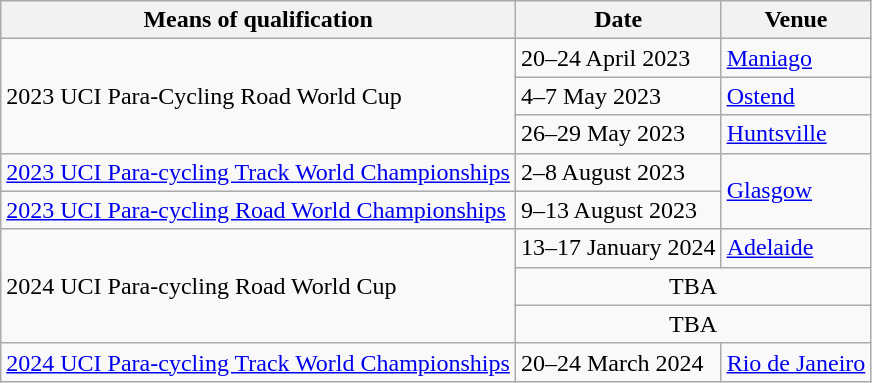<table class="wikitable">
<tr>
<th>Means of qualification</th>
<th>Date</th>
<th>Venue</th>
</tr>
<tr>
<td rowspan="3">2023 UCI Para-Cycling Road World Cup</td>
<td>20–24 April 2023</td>
<td> <a href='#'>Maniago</a></td>
</tr>
<tr>
<td>4–7 May 2023</td>
<td> <a href='#'>Ostend</a></td>
</tr>
<tr>
<td>26–29 May 2023</td>
<td> <a href='#'>Huntsville</a></td>
</tr>
<tr>
<td><a href='#'>2023 UCI Para-cycling Track World Championships</a></td>
<td>2–8 August 2023</td>
<td rowspan="2"> <a href='#'>Glasgow</a></td>
</tr>
<tr>
<td><a href='#'>2023 UCI Para-cycling Road World Championships</a></td>
<td>9–13 August 2023</td>
</tr>
<tr>
<td rowspan=3>2024 UCI Para-cycling Road World Cup</td>
<td>13–17 January 2024</td>
<td> <a href='#'>Adelaide</a></td>
</tr>
<tr>
<td align=center colspan=2>TBA</td>
</tr>
<tr>
<td align=center colspan=2>TBA</td>
</tr>
<tr>
<td><a href='#'>2024 UCI Para-cycling Track World Championships</a></td>
<td>20–24 March 2024</td>
<td> <a href='#'>Rio de Janeiro</a></td>
</tr>
</table>
